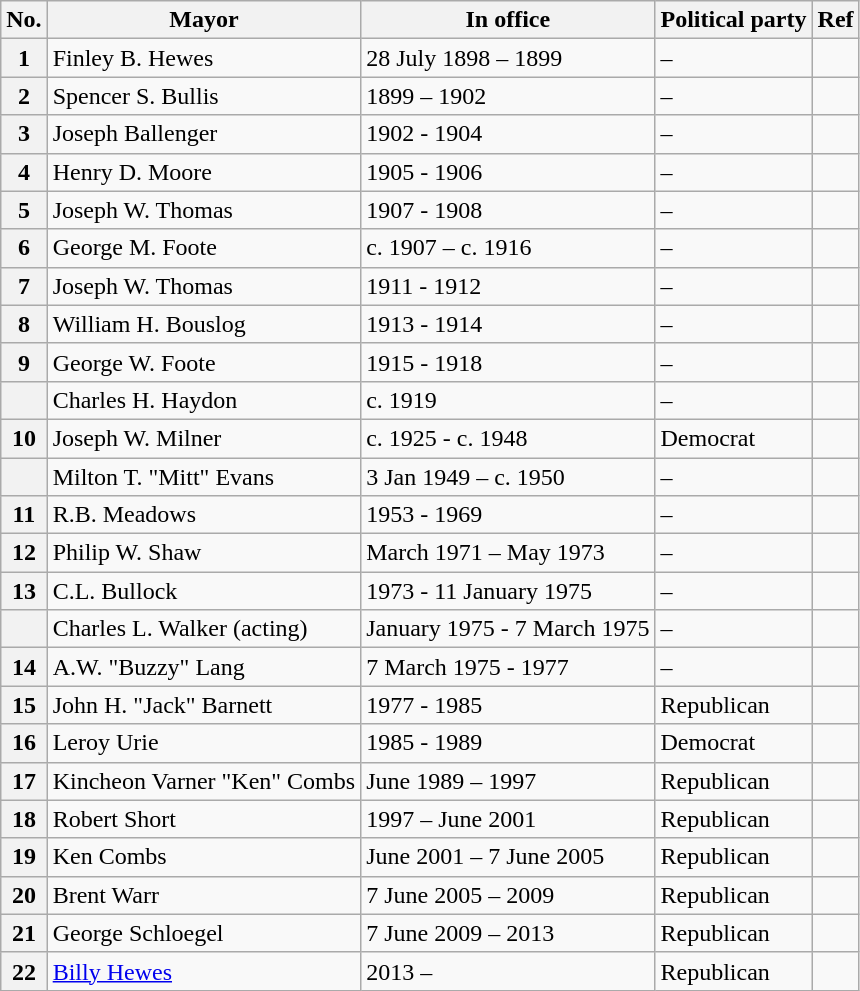<table class="wikitable">
<tr>
<th>No.</th>
<th>Mayor</th>
<th>In office</th>
<th>Political party</th>
<th>Ref</th>
</tr>
<tr>
<th>1</th>
<td>Finley B. Hewes</td>
<td>28 July 1898 – 1899</td>
<td>–</td>
<td></td>
</tr>
<tr>
<th>2</th>
<td>Spencer S. Bullis</td>
<td>1899 – 1902</td>
<td>–</td>
<td></td>
</tr>
<tr>
<th>3</th>
<td>Joseph Ballenger</td>
<td>1902 - 1904</td>
<td>–</td>
<td></td>
</tr>
<tr>
<th>4</th>
<td>Henry D. Moore</td>
<td>1905 - 1906</td>
<td>–</td>
<td></td>
</tr>
<tr>
<th>5</th>
<td>Joseph W. Thomas</td>
<td>1907 - 1908</td>
<td>–</td>
<td></td>
</tr>
<tr>
<th>6</th>
<td>George M. Foote</td>
<td>c. 1907 – c. 1916</td>
<td>–</td>
<td></td>
</tr>
<tr>
<th>7</th>
<td>Joseph W. Thomas</td>
<td>1911 - 1912</td>
<td>–</td>
<td></td>
</tr>
<tr>
<th>8</th>
<td>William H. Bouslog</td>
<td>1913 - 1914</td>
<td>–</td>
<td></td>
</tr>
<tr>
<th>9</th>
<td>George W. Foote</td>
<td>1915 - 1918</td>
<td>–</td>
<td></td>
</tr>
<tr>
<th></th>
<td>Charles H. Haydon</td>
<td>c. 1919</td>
<td>–</td>
<td></td>
</tr>
<tr>
<th>10</th>
<td>Joseph W. Milner</td>
<td>c. 1925 - c. 1948</td>
<td>Democrat</td>
<td></td>
</tr>
<tr>
<th></th>
<td>Milton T. "Mitt" Evans</td>
<td>3 Jan 1949 – c. 1950</td>
<td>–</td>
<td></td>
</tr>
<tr>
<th>11</th>
<td>R.B. Meadows</td>
<td>1953 - 1969</td>
<td>–</td>
<td></td>
</tr>
<tr>
<th>12</th>
<td>Philip W. Shaw</td>
<td>March 1971 – May 1973</td>
<td>–</td>
<td></td>
</tr>
<tr>
<th>13</th>
<td>C.L. Bullock</td>
<td>1973 - 11 January 1975</td>
<td>–</td>
<td></td>
</tr>
<tr>
<th></th>
<td>Charles L. Walker (acting)</td>
<td>January 1975 - 7 March 1975</td>
<td>–</td>
<td></td>
</tr>
<tr>
<th>14</th>
<td>A.W. "Buzzy" Lang</td>
<td>7 March 1975 - 1977</td>
<td>–</td>
<td></td>
</tr>
<tr>
<th>15</th>
<td>John H. "Jack" Barnett</td>
<td>1977 - 1985</td>
<td>Republican</td>
<td></td>
</tr>
<tr>
<th>16</th>
<td>Leroy Urie</td>
<td>1985 - 1989</td>
<td>Democrat</td>
<td></td>
</tr>
<tr>
<th>17</th>
<td>Kincheon Varner "Ken" Combs</td>
<td>June 1989 – 1997</td>
<td>Republican</td>
<td></td>
</tr>
<tr>
<th>18</th>
<td>Robert Short</td>
<td>1997 – June 2001</td>
<td>Republican</td>
<td></td>
</tr>
<tr>
<th>19</th>
<td>Ken Combs</td>
<td>June 2001 – 7 June 2005</td>
<td>Republican</td>
<td></td>
</tr>
<tr>
<th>20</th>
<td>Brent Warr</td>
<td>7 June 2005 – 2009</td>
<td>Republican</td>
<td></td>
</tr>
<tr>
<th>21</th>
<td>George Schloegel</td>
<td>7 June 2009 – 2013</td>
<td>Republican</td>
<td></td>
</tr>
<tr>
<th>22</th>
<td><a href='#'>Billy Hewes</a></td>
<td>2013 –</td>
<td>Republican</td>
<td></td>
</tr>
</table>
